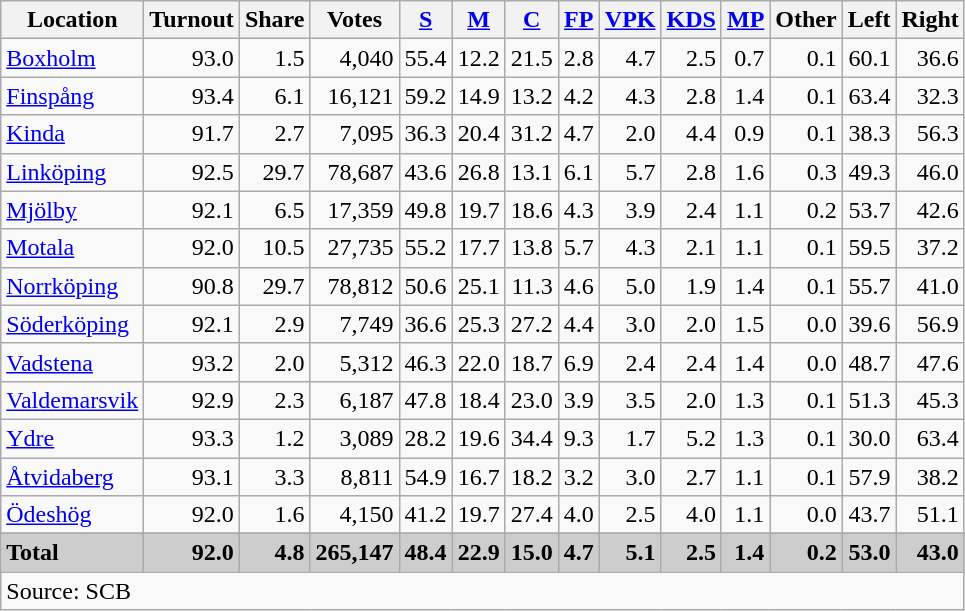<table class="wikitable sortable" style=text-align:right>
<tr>
<th>Location</th>
<th>Turnout</th>
<th>Share</th>
<th>Votes</th>
<th><a href='#'>S</a></th>
<th><a href='#'>M</a></th>
<th><a href='#'>C</a></th>
<th><a href='#'>FP</a></th>
<th><a href='#'>VPK</a></th>
<th><a href='#'>KDS</a></th>
<th><a href='#'>MP</a></th>
<th>Other</th>
<th>Left</th>
<th>Right</th>
</tr>
<tr>
<td align=left><a href='#'>Boxholm</a></td>
<td>93.0</td>
<td>1.5</td>
<td>4,040</td>
<td>55.4</td>
<td>12.2</td>
<td>21.5</td>
<td>2.8</td>
<td>4.7</td>
<td>2.5</td>
<td>0.7</td>
<td>0.1</td>
<td>60.1</td>
<td>36.6</td>
</tr>
<tr>
<td align=left><a href='#'>Finspång</a></td>
<td>93.4</td>
<td>6.1</td>
<td>16,121</td>
<td>59.2</td>
<td>14.9</td>
<td>13.2</td>
<td>4.2</td>
<td>4.3</td>
<td>2.8</td>
<td>1.4</td>
<td>0.1</td>
<td>63.4</td>
<td>32.3</td>
</tr>
<tr>
<td align=left><a href='#'>Kinda</a></td>
<td>91.7</td>
<td>2.7</td>
<td>7,095</td>
<td>36.3</td>
<td>20.4</td>
<td>31.2</td>
<td>4.7</td>
<td>2.0</td>
<td>4.4</td>
<td>0.9</td>
<td>0.1</td>
<td>38.3</td>
<td>56.3</td>
</tr>
<tr>
<td align=left><a href='#'>Linköping</a></td>
<td>92.5</td>
<td>29.7</td>
<td>78,687</td>
<td>43.6</td>
<td>26.8</td>
<td>13.1</td>
<td>6.1</td>
<td>5.7</td>
<td>2.8</td>
<td>1.6</td>
<td>0.3</td>
<td>49.3</td>
<td>46.0</td>
</tr>
<tr>
<td align=left><a href='#'>Mjölby</a></td>
<td>92.1</td>
<td>6.5</td>
<td>17,359</td>
<td>49.8</td>
<td>19.7</td>
<td>18.6</td>
<td>4.3</td>
<td>3.9</td>
<td>2.4</td>
<td>1.1</td>
<td>0.2</td>
<td>53.7</td>
<td>42.6</td>
</tr>
<tr>
<td align=left><a href='#'>Motala</a></td>
<td>92.0</td>
<td>10.5</td>
<td>27,735</td>
<td>55.2</td>
<td>17.7</td>
<td>13.8</td>
<td>5.7</td>
<td>4.3</td>
<td>2.1</td>
<td>1.1</td>
<td>0.1</td>
<td>59.5</td>
<td>37.2</td>
</tr>
<tr>
<td align=left><a href='#'>Norrköping</a></td>
<td>90.8</td>
<td>29.7</td>
<td>78,812</td>
<td>50.6</td>
<td>25.1</td>
<td>11.3</td>
<td>4.6</td>
<td>5.0</td>
<td>1.9</td>
<td>1.4</td>
<td>0.1</td>
<td>55.7</td>
<td>41.0</td>
</tr>
<tr>
<td align=left><a href='#'>Söderköping</a></td>
<td>92.1</td>
<td>2.9</td>
<td>7,749</td>
<td>36.6</td>
<td>25.3</td>
<td>27.2</td>
<td>4.4</td>
<td>3.0</td>
<td>2.0</td>
<td>1.5</td>
<td>0.0</td>
<td>39.6</td>
<td>56.9</td>
</tr>
<tr>
<td align=left><a href='#'>Vadstena</a></td>
<td>93.2</td>
<td>2.0</td>
<td>5,312</td>
<td>46.3</td>
<td>22.0</td>
<td>18.7</td>
<td>6.9</td>
<td>2.4</td>
<td>2.4</td>
<td>1.4</td>
<td>0.0</td>
<td>48.7</td>
<td>47.6</td>
</tr>
<tr>
<td align=left><a href='#'>Valdemarsvik</a></td>
<td>92.9</td>
<td>2.3</td>
<td>6,187</td>
<td>47.8</td>
<td>18.4</td>
<td>23.0</td>
<td>3.9</td>
<td>3.5</td>
<td>2.0</td>
<td>1.3</td>
<td>0.1</td>
<td>51.3</td>
<td>45.3</td>
</tr>
<tr>
<td align=left><a href='#'>Ydre</a></td>
<td>93.3</td>
<td>1.2</td>
<td>3,089</td>
<td>28.2</td>
<td>19.6</td>
<td>34.4</td>
<td>9.3</td>
<td>1.7</td>
<td>5.2</td>
<td>1.3</td>
<td>0.1</td>
<td>30.0</td>
<td>63.4</td>
</tr>
<tr>
<td align=left><a href='#'>Åtvidaberg</a></td>
<td>93.1</td>
<td>3.3</td>
<td>8,811</td>
<td>54.9</td>
<td>16.7</td>
<td>18.2</td>
<td>3.2</td>
<td>3.0</td>
<td>2.7</td>
<td>1.1</td>
<td>0.1</td>
<td>57.9</td>
<td>38.2</td>
</tr>
<tr>
<td align=left><a href='#'>Ödeshög</a></td>
<td>92.0</td>
<td>1.6</td>
<td>4,150</td>
<td>41.2</td>
<td>19.7</td>
<td>27.4</td>
<td>4.0</td>
<td>2.5</td>
<td>4.0</td>
<td>1.1</td>
<td>0.0</td>
<td>43.7</td>
<td>51.1</td>
</tr>
<tr>
</tr>
<tr style="background:#CDCDCD;">
<td align=left><strong>Total</strong></td>
<td><strong>92.0</strong></td>
<td><strong>4.8</strong></td>
<td><strong>265,147</strong></td>
<td><strong>48.4</strong></td>
<td><strong>22.9</strong></td>
<td><strong>15.0</strong></td>
<td><strong>4.7</strong></td>
<td><strong>5.1</strong></td>
<td><strong>2.5</strong></td>
<td><strong>1.4</strong></td>
<td><strong>0.2</strong></td>
<td><strong>53.0</strong></td>
<td><strong>43.0</strong></td>
</tr>
<tr>
<td align=left colspan=14>Source: SCB </td>
</tr>
</table>
